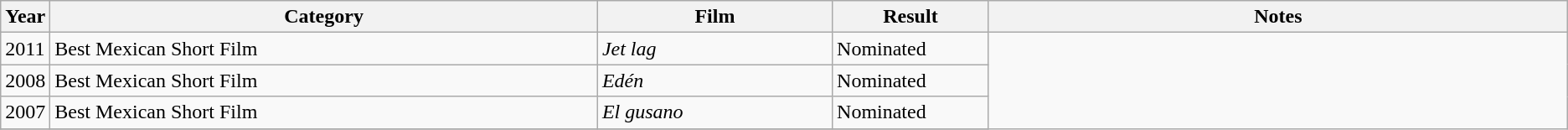<table class="wikitable">
<tr>
<th width="3%">Year</th>
<th width="35%">Category</th>
<th width="15%">Film</th>
<th width="10%">Result</th>
<th width="37%">Notes</th>
</tr>
<tr>
<td>2011</td>
<td>Best Mexican Short Film</td>
<td><em>Jet lag</em></td>
<td>Nominated</td>
</tr>
<tr>
<td>2008</td>
<td>Best Mexican Short Film</td>
<td><em>Edén</em></td>
<td>Nominated</td>
</tr>
<tr>
<td>2007</td>
<td>Best Mexican Short Film</td>
<td><em>El gusano</em></td>
<td>Nominated</td>
</tr>
<tr>
</tr>
</table>
